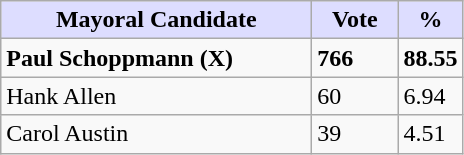<table class="wikitable">
<tr>
<th style="background:#ddf; width:200px;">Mayoral Candidate </th>
<th style="background:#ddf; width:50px;">Vote</th>
<th style="background:#ddf; width:30px;">%</th>
</tr>
<tr>
<td><strong>Paul Schoppmann (X)</strong></td>
<td><strong>766</strong></td>
<td><strong>88.55</strong></td>
</tr>
<tr>
<td>Hank Allen</td>
<td>60</td>
<td>6.94</td>
</tr>
<tr>
<td>Carol Austin</td>
<td>39</td>
<td>4.51</td>
</tr>
</table>
